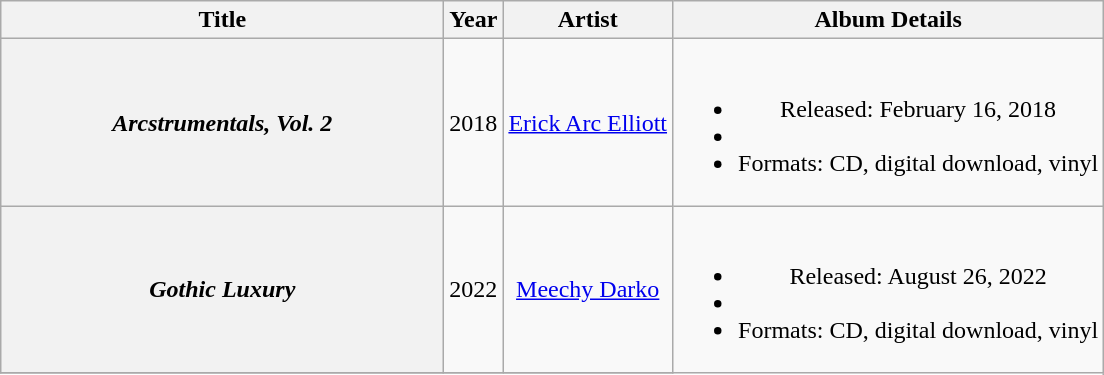<table class="wikitable plainrowheaders" style="text-align:center;" border="1">
<tr>
<th scope="col" style="width:18em;">Title</th>
<th scope="col">Year</th>
<th scope="col">Artist</th>
<th scope="col">Album Details</th>
</tr>
<tr>
<th scope="row"><em>Arcstrumentals, Vol. 2</em></th>
<td rowspan="1">2018</td>
<td rowspan="1"><a href='#'>Erick Arc Elliott</a></td>
<td><br><ul><li>Released: February 16, 2018</li><li></li><li>Formats: CD, digital download, vinyl</li></ul></td>
</tr>
<tr>
<th scope="row"><em>Gothic Luxury</em></th>
<td rowspan="1">2022</td>
<td rowspan="1"><a href='#'>Meechy Darko</a></td>
<td rowspan="3"><br><ul><li>Released: August 26, 2022</li><li></li><li>Formats: CD, digital download, vinyl</li></ul></td>
</tr>
<tr>
</tr>
</table>
